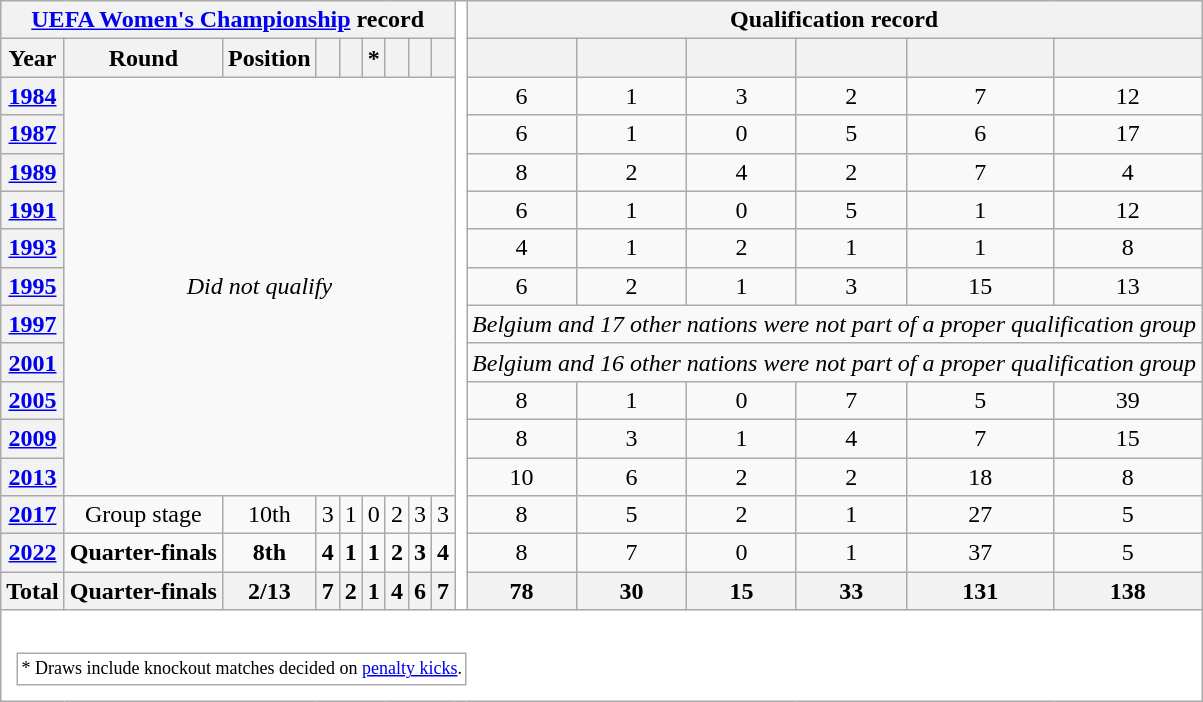<table class="wikitable" style="text-align: center;">
<tr>
<th colspan=9><a href='#'>UEFA Women's Championship</a> record</th>
<th style="width:1%;background:white;" rowspan="16"></th>
<th colspan=11>Qualification record</th>
</tr>
<tr>
<th scope="col">Year</th>
<th scope="col">Round</th>
<th scope="col">Position</th>
<th scope="col"></th>
<th scope="col"></th>
<th scope="col">*</th>
<th scope="col"></th>
<th scope="col"></th>
<th scope="col"></th>
<th scope="col"></th>
<th scope="col"></th>
<th scope="col"></th>
<th scope="col"></th>
<th scope="col"></th>
<th scope="col"></th>
</tr>
<tr>
<th scope="row">    <a href='#'>1984</a></th>
<td colspan=8 rowspan=11><em>Did not qualify</em></td>
<td>6</td>
<td>1</td>
<td>3</td>
<td>2</td>
<td>7</td>
<td>12</td>
</tr>
<tr>
<th scope="row"> <a href='#'>1987</a></th>
<td>6</td>
<td>1</td>
<td>0</td>
<td>5</td>
<td>6</td>
<td>17</td>
</tr>
<tr>
<th scope="row"> <a href='#'>1989</a></th>
<td>8</td>
<td>2</td>
<td>4</td>
<td>2</td>
<td>7</td>
<td>4</td>
</tr>
<tr>
<th scope="row"> <a href='#'>1991</a></th>
<td>6</td>
<td>1</td>
<td>0</td>
<td>5</td>
<td>1</td>
<td>12</td>
</tr>
<tr>
<th scope="row"> <a href='#'>1993</a></th>
<td>4</td>
<td>1</td>
<td>2</td>
<td>1</td>
<td>1</td>
<td>8</td>
</tr>
<tr>
<th scope="row">    <a href='#'>1995</a></th>
<td>6</td>
<td>2</td>
<td>1</td>
<td>3</td>
<td>15</td>
<td>13</td>
</tr>
<tr>
<th scope="row">  <a href='#'>1997</a></th>
<td colspan="6"><em>Belgium and 17 other nations were not part of a proper qualification group</em></td>
</tr>
<tr>
<th scope="row"> <a href='#'>2001</a></th>
<td colspan="6"><em>Belgium and 16 other nations were not part of a proper qualification group</em></td>
</tr>
<tr>
<th scope="row"> <a href='#'>2005</a></th>
<td>8</td>
<td>1</td>
<td>0</td>
<td>7</td>
<td>5</td>
<td>39</td>
</tr>
<tr>
<th scope="row"> <a href='#'>2009</a></th>
<td>8</td>
<td>3</td>
<td>1</td>
<td>4</td>
<td>7</td>
<td>15</td>
</tr>
<tr>
<th scope="row"> <a href='#'>2013</a></th>
<td>10</td>
<td>6</td>
<td>2</td>
<td>2</td>
<td>18</td>
<td>8</td>
</tr>
<tr>
<th scope="row"> <a href='#'>2017</a></th>
<td>Group stage</td>
<td>10th</td>
<td>3</td>
<td>1</td>
<td>0</td>
<td>2</td>
<td>3</td>
<td>3</td>
<td>8</td>
<td>5</td>
<td>2</td>
<td>1</td>
<td>27</td>
<td>5</td>
</tr>
<tr>
<th scope="row"> <a href='#'>2022</a></th>
<td><strong>Quarter-finals</strong></td>
<td><strong>8th</strong></td>
<td><strong>4</strong></td>
<td><strong>1</strong></td>
<td><strong>1</strong></td>
<td><strong>2</strong></td>
<td><strong>3</strong></td>
<td><strong>4</strong></td>
<td>8</td>
<td>7</td>
<td>0</td>
<td>1</td>
<td>37</td>
<td>5</td>
</tr>
<tr>
<th>Total</th>
<th>Quarter-finals</th>
<th>2/13</th>
<th>7</th>
<th>2</th>
<th>1</th>
<th>4</th>
<th>6</th>
<th>7</th>
<th>78</th>
<th>30</th>
<th>15</th>
<th>33</th>
<th>131</th>
<th>138</th>
</tr>
<tr>
<td colspan="99" style="background:white;padding:.5em"><br><table>
<tr>
<td style="font-size:12px">* Draws include knockout matches decided on <a href='#'>penalty kicks</a>.</td>
</tr>
</table>
</td>
</tr>
</table>
